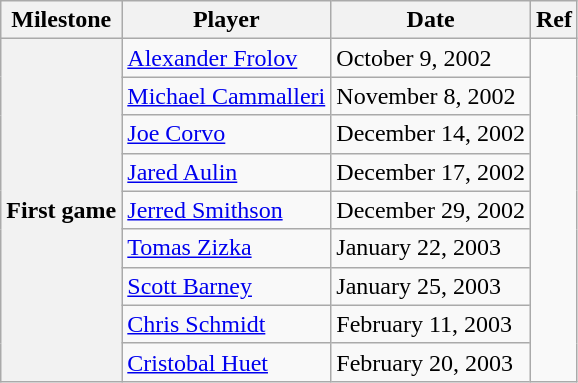<table class="wikitable">
<tr>
<th scope="col">Milestone</th>
<th scope="col">Player</th>
<th scope="col">Date</th>
<th scope="col">Ref</th>
</tr>
<tr>
<th rowspan=9>First game</th>
<td><a href='#'>Alexander Frolov</a></td>
<td>October 9, 2002</td>
<td rowspan=9></td>
</tr>
<tr>
<td><a href='#'>Michael Cammalleri</a></td>
<td>November 8, 2002</td>
</tr>
<tr>
<td><a href='#'>Joe Corvo</a></td>
<td>December 14, 2002</td>
</tr>
<tr>
<td><a href='#'>Jared Aulin</a></td>
<td>December 17, 2002</td>
</tr>
<tr>
<td><a href='#'>Jerred Smithson</a></td>
<td>December 29, 2002</td>
</tr>
<tr>
<td><a href='#'>Tomas Zizka</a></td>
<td>January 22, 2003</td>
</tr>
<tr>
<td><a href='#'>Scott Barney</a></td>
<td>January 25, 2003</td>
</tr>
<tr>
<td><a href='#'>Chris Schmidt</a></td>
<td>February 11, 2003</td>
</tr>
<tr>
<td><a href='#'>Cristobal Huet</a></td>
<td>February 20, 2003</td>
</tr>
</table>
